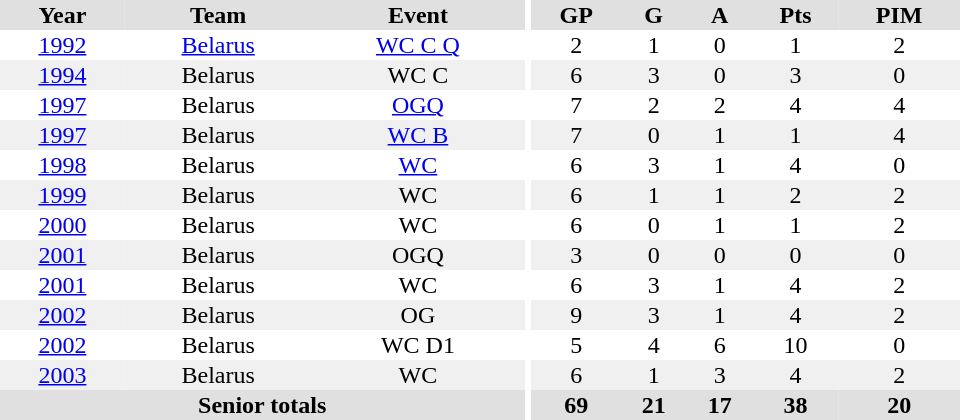<table border="0" cellpadding="1" cellspacing="0" style="text-align:center; width:40em">
<tr bgcolor="#e0e0e0">
<th>Year</th>
<th>Team</th>
<th>Event</th>
<th rowspan="99" bgcolor="#ffffff"></th>
<th>GP</th>
<th>G</th>
<th>A</th>
<th>Pts</th>
<th>PIM</th>
</tr>
<tr>
<td><a href='#'>1992</a></td>
<td><a href='#'>Belarus</a></td>
<td><a href='#'>WC C Q</a></td>
<td>2</td>
<td>1</td>
<td>0</td>
<td>1</td>
<td>2</td>
</tr>
<tr bgcolor="#f0f0f0">
<td><a href='#'>1994</a></td>
<td>Belarus</td>
<td>WC C</td>
<td>6</td>
<td>3</td>
<td>0</td>
<td>3</td>
<td>0</td>
</tr>
<tr>
<td><a href='#'>1997</a></td>
<td>Belarus</td>
<td><a href='#'>OGQ</a></td>
<td>7</td>
<td>2</td>
<td>2</td>
<td>4</td>
<td>4</td>
</tr>
<tr bgcolor="#f0f0f0">
<td><a href='#'>1997</a></td>
<td>Belarus</td>
<td><a href='#'>WC B</a></td>
<td>7</td>
<td>0</td>
<td>1</td>
<td>1</td>
<td>4</td>
</tr>
<tr>
<td><a href='#'>1998</a></td>
<td>Belarus</td>
<td><a href='#'>WC</a></td>
<td>6</td>
<td>3</td>
<td>1</td>
<td>4</td>
<td>0</td>
</tr>
<tr bgcolor="#f0f0f0">
<td><a href='#'>1999</a></td>
<td>Belarus</td>
<td>WC</td>
<td>6</td>
<td>1</td>
<td>1</td>
<td>2</td>
<td>2</td>
</tr>
<tr>
<td><a href='#'>2000</a></td>
<td>Belarus</td>
<td>WC</td>
<td>6</td>
<td>0</td>
<td>1</td>
<td>1</td>
<td>2</td>
</tr>
<tr bgcolor="#f0f0f0">
<td><a href='#'>2001</a></td>
<td>Belarus</td>
<td>OGQ</td>
<td>3</td>
<td>0</td>
<td>0</td>
<td>0</td>
<td>0</td>
</tr>
<tr>
<td><a href='#'>2001</a></td>
<td>Belarus</td>
<td>WC</td>
<td>6</td>
<td>3</td>
<td>1</td>
<td>4</td>
<td>2</td>
</tr>
<tr bgcolor="#f0f0f0">
<td><a href='#'>2002</a></td>
<td>Belarus</td>
<td>OG</td>
<td>9</td>
<td>3</td>
<td>1</td>
<td>4</td>
<td>2</td>
</tr>
<tr>
<td><a href='#'>2002</a></td>
<td>Belarus</td>
<td>WC D1</td>
<td>5</td>
<td>4</td>
<td>6</td>
<td>10</td>
<td>0</td>
</tr>
<tr bgcolor="#f0f0f0">
<td><a href='#'>2003</a></td>
<td>Belarus</td>
<td>WC</td>
<td>6</td>
<td>1</td>
<td>3</td>
<td>4</td>
<td>2</td>
</tr>
<tr bgcolor="#e0e0e0">
<th colspan="3">Senior totals</th>
<th>69</th>
<th>21</th>
<th>17</th>
<th>38</th>
<th>20</th>
</tr>
</table>
